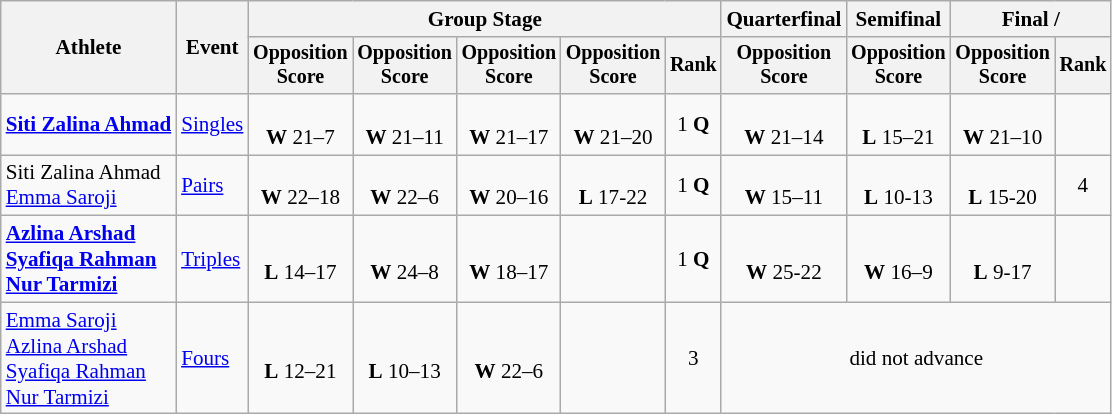<table class="wikitable" style="font-size:88%; text-align:center">
<tr>
<th rowspan=2>Athlete</th>
<th rowspan=2>Event</th>
<th colspan=5>Group Stage</th>
<th>Quarterfinal</th>
<th>Semifinal</th>
<th colspan=2>Final / </th>
</tr>
<tr style="font-size:95%">
<th>Opposition<br>Score</th>
<th>Opposition<br>Score</th>
<th>Opposition<br>Score</th>
<th>Opposition<br>Score</th>
<th>Rank</th>
<th>Opposition<br>Score</th>
<th>Opposition<br>Score</th>
<th>Opposition<br>Score</th>
<th>Rank</th>
</tr>
<tr>
<td style="text-align:left"><strong><a href='#'>Siti Zalina Ahmad</a></strong></td>
<td style="text-align:left"><a href='#'>Singles</a></td>
<td><br><strong>W</strong> 21–7</td>
<td><br><strong>W</strong> 21–11</td>
<td><br><strong>W</strong> 21–17</td>
<td><br><strong>W</strong> 21–20</td>
<td>1 <strong>Q</strong></td>
<td><br><strong>W</strong> 21–14</td>
<td><br><strong>L</strong> 15–21</td>
<td><br><strong>W</strong> 21–10</td>
<td></td>
</tr>
<tr>
<td style="text-align:left">Siti Zalina Ahmad<br><a href='#'>Emma Saroji</a></td>
<td style="text-align:left"><a href='#'>Pairs</a></td>
<td><br><strong>W</strong> 22–18</td>
<td><br><strong>W</strong> 22–6</td>
<td><br><strong>W</strong> 20–16</td>
<td><br><strong>L</strong> 17-22</td>
<td>1 <strong>Q</strong></td>
<td><br><strong>W</strong> 15–11</td>
<td><br><strong>L</strong> 10-13</td>
<td><br><strong>L</strong> 15-20</td>
<td>4</td>
</tr>
<tr>
<td style="text-align:left"><strong><a href='#'>Azlina Arshad</a><br><a href='#'>Syafiqa Rahman</a><br><a href='#'>Nur Tarmizi</a></strong></td>
<td style="text-align:left"><a href='#'>Triples</a></td>
<td><br><strong>L</strong> 14–17</td>
<td><br><strong>W</strong> 24–8</td>
<td><br><strong>W</strong> 18–17</td>
<td></td>
<td>1 <strong>Q</strong></td>
<td><br><strong>W</strong> 25-22</td>
<td><br><strong>W</strong> 16–9</td>
<td><br><strong>L</strong> 9-17</td>
<td></td>
</tr>
<tr>
<td style="text-align:left"><a href='#'>Emma Saroji</a><br><a href='#'>Azlina Arshad</a><br><a href='#'>Syafiqa Rahman</a><br><a href='#'>Nur Tarmizi</a></td>
<td style="text-align:left"><a href='#'>Fours</a></td>
<td><br><strong>L</strong> 12–21</td>
<td><br><strong>L</strong> 10–13</td>
<td><br><strong>W</strong> 22–6</td>
<td></td>
<td>3</td>
<td colspan=4>did not advance</td>
</tr>
</table>
